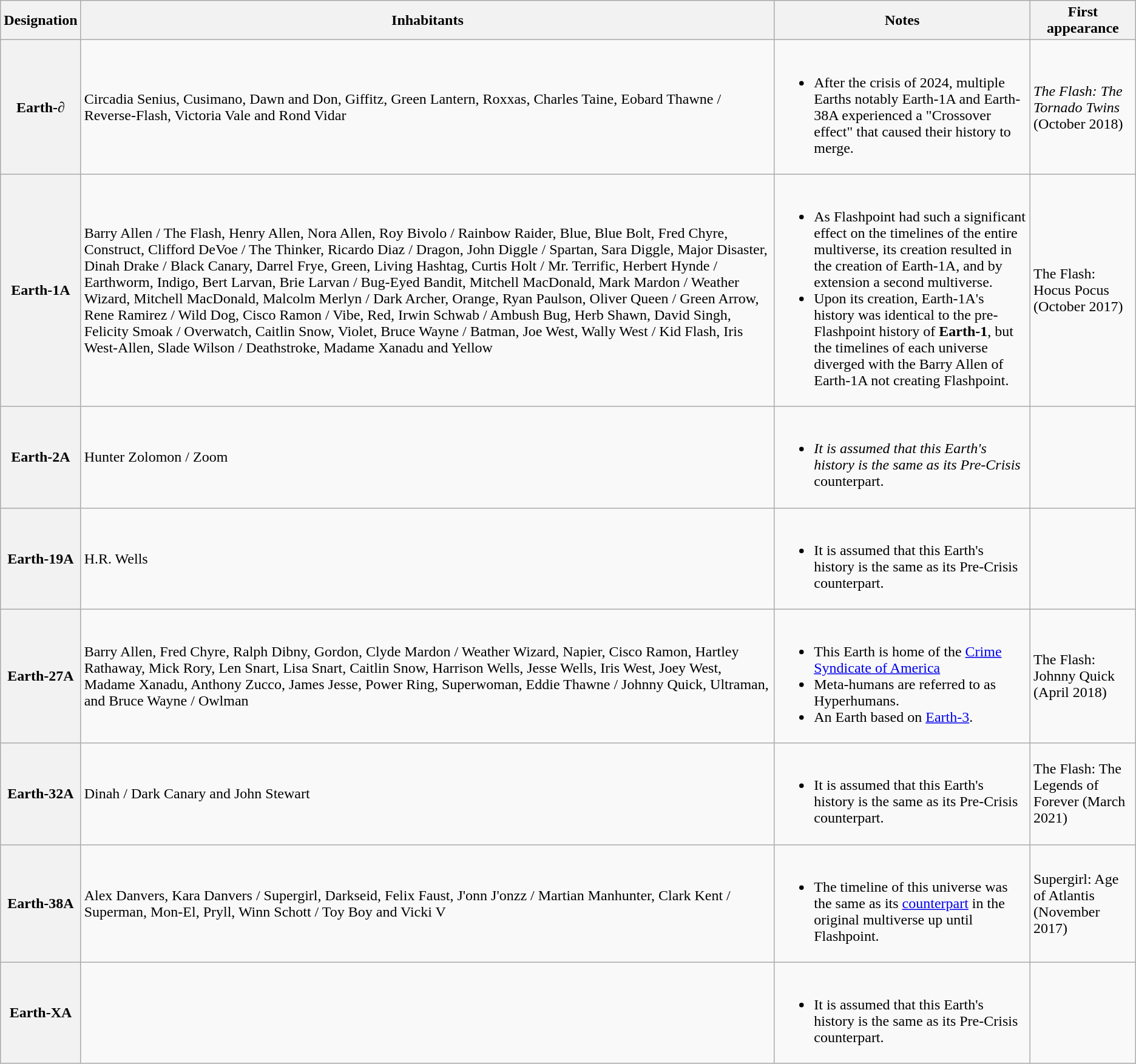<table class="wikitable">
<tr>
<th>Designation</th>
<th>Inhabitants</th>
<th>Notes</th>
<th>First appearance</th>
</tr>
<tr>
<th><strong>Earth-∂</strong></th>
<td>Circadia Senius, Cusimano, Dawn and Don, Giffitz, Green Lantern, Roxxas, Charles Taine, Eobard Thawne / Reverse-Flash, Victoria Vale and Rond Vidar</td>
<td><br><ul><li>After the crisis of 2024, multiple Earths notably Earth-1A and Earth-38A experienced a "Crossover effect" that caused their history to merge.</li></ul></td>
<td><em>The Flash: The Tornado Twins</em> (October 2018)</td>
</tr>
<tr>
<th>Earth-1A</th>
<td>Barry Allen / The Flash, Henry Allen, Nora Allen, Roy Bivolo / Rainbow Raider, Blue, Blue Bolt, Fred Chyre, Construct, Clifford DeVoe / The Thinker, Ricardo Diaz / Dragon, John Diggle / Spartan, Sara Diggle, Major Disaster, Dinah Drake / Black Canary, Darrel Frye, Green, Living Hashtag, Curtis Holt / Mr. Terrific, Herbert Hynde / Earthworm, Indigo, Bert Larvan, Brie Larvan / Bug-Eyed Bandit, Mitchell MacDonald, Mark Mardon / Weather Wizard, Mitchell MacDonald, Malcolm Merlyn / Dark Archer, Orange, Ryan Paulson, Oliver Queen / Green Arrow, Rene Ramirez / Wild Dog, Cisco Ramon / Vibe, Red, Irwin Schwab / Ambush Bug, Herb Shawn, David Singh, Felicity Smoak / Overwatch, Caitlin Snow, Violet, Bruce Wayne / Batman, Joe West, Wally West / Kid Flash, Iris West-Allen, Slade Wilson / Deathstroke, Madame Xanadu and Yellow</td>
<td><br><ul><li>As Flashpoint had such a significant effect on the timelines of the entire multiverse, its creation resulted in the creation of Earth-1A, and by extension a second multiverse.</li><li>Upon its creation, Earth-1A's history was identical to the pre-Flashpoint history of <strong>Earth-1</strong>, but the timelines of each universe diverged with the Barry Allen of Earth-1A not creating Flashpoint.</li></ul></td>
<td>The Flash: Hocus Pocus (October 2017)</td>
</tr>
<tr>
<th>Earth-2A</th>
<td>Hunter Zolomon / Zoom</td>
<td><br><ul><li><em>It is assumed that this Earth's history is the same as its Pre-Crisis</em> counterpart.</li></ul></td>
<td></td>
</tr>
<tr>
<th>Earth-19A</th>
<td>H.R. Wells</td>
<td><br><ul><li>It is assumed that this Earth's history is the same as its Pre-Crisis counterpart.</li></ul></td>
<td></td>
</tr>
<tr>
<th>Earth-27A</th>
<td>Barry Allen, Fred Chyre, Ralph Dibny, Gordon, Clyde Mardon / Weather Wizard, Napier, Cisco Ramon, Hartley Rathaway, Mick Rory, Len Snart, Lisa Snart, Caitlin Snow, Harrison Wells, Jesse Wells, Iris West, Joey West, Madame Xanadu, Anthony Zucco, James Jesse, Power Ring, Superwoman, Eddie Thawne / Johnny Quick, Ultraman, and Bruce Wayne / Owlman</td>
<td><br><ul><li>This Earth is home of the <a href='#'>Crime Syndicate of America</a></li><li>Meta-humans are referred to as Hyperhumans.</li><li>An Earth based on <a href='#'>Earth-3</a>.</li></ul></td>
<td>The Flash: Johnny Quick (April 2018)</td>
</tr>
<tr>
<th>Earth-32A</th>
<td>Dinah / Dark Canary and John Stewart</td>
<td><br><ul><li>It is assumed that this Earth's history is the same as its Pre-Crisis counterpart.</li></ul></td>
<td>The Flash: The Legends of Forever (March 2021)</td>
</tr>
<tr>
<th>Earth-38A</th>
<td>Alex Danvers, Kara Danvers / Supergirl, Darkseid, Felix Faust, J'onn J'onzz / Martian Manhunter, Clark Kent / Superman, Mon-El, Pryll, Winn Schott / Toy Boy and Vicki V</td>
<td><br><ul><li>The timeline of this universe was the same as its <a href='#'>counterpart</a> in the original multiverse up until Flashpoint.</li></ul></td>
<td>Supergirl: Age of Atlantis (November 2017)</td>
</tr>
<tr>
<th>Earth-XA</th>
<td></td>
<td><br><ul><li>It is assumed that this Earth's history is the same as its Pre-Crisis counterpart.</li></ul></td>
<td></td>
</tr>
</table>
